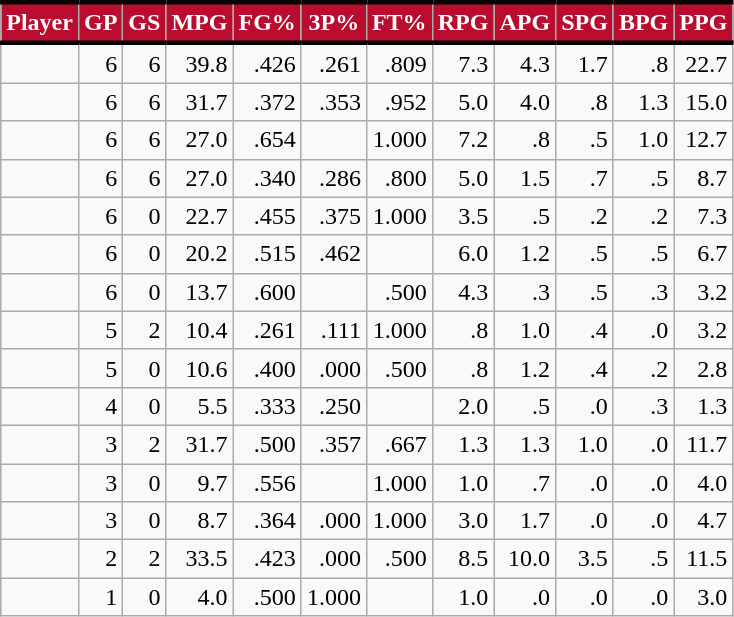<table class="wikitable sortable" style="text-align:right;">
<tr>
<th style="background:#BA0C2F; color:#FFFFFF; border-top:#010101 3px solid; border-bottom:#010101 3px solid;">Player</th>
<th style="background:#BA0C2F; color:#FFFFFF; border-top:#010101 3px solid; border-bottom:#010101 3px solid;">GP</th>
<th style="background:#BA0C2F; color:#FFFFFF; border-top:#010101 3px solid; border-bottom:#010101 3px solid;">GS</th>
<th style="background:#BA0C2F; color:#FFFFFF; border-top:#010101 3px solid; border-bottom:#010101 3px solid;">MPG</th>
<th style="background:#BA0C2F; color:#FFFFFF; border-top:#010101 3px solid; border-bottom:#010101 3px solid;">FG%</th>
<th style="background:#BA0C2F; color:#FFFFFF; border-top:#010101 3px solid; border-bottom:#010101 3px solid;">3P%</th>
<th style="background:#BA0C2F; color:#FFFFFF; border-top:#010101 3px solid; border-bottom:#010101 3px solid;">FT%</th>
<th style="background:#BA0C2F; color:#FFFFFF; border-top:#010101 3px solid; border-bottom:#010101 3px solid;">RPG</th>
<th style="background:#BA0C2F; color:#FFFFFF; border-top:#010101 3px solid; border-bottom:#010101 3px solid;">APG</th>
<th style="background:#BA0C2F; color:#FFFFFF; border-top:#010101 3px solid; border-bottom:#010101 3px solid;">SPG</th>
<th style="background:#BA0C2F; color:#FFFFFF; border-top:#010101 3px solid; border-bottom:#010101 3px solid;">BPG</th>
<th style="background:#BA0C2F; color:#FFFFFF; border-top:#010101 3px solid; border-bottom:#010101 3px solid;">PPG</th>
</tr>
<tr>
<td style="text-align:left;"></td>
<td>6</td>
<td>6</td>
<td>39.8</td>
<td>.426</td>
<td>.261</td>
<td>.809</td>
<td>7.3</td>
<td>4.3</td>
<td>1.7</td>
<td>.8</td>
<td>22.7</td>
</tr>
<tr>
<td style="text-align:left;"></td>
<td>6</td>
<td>6</td>
<td>31.7</td>
<td>.372</td>
<td>.353</td>
<td>.952</td>
<td>5.0</td>
<td>4.0</td>
<td>.8</td>
<td>1.3</td>
<td>15.0</td>
</tr>
<tr>
<td style="text-align:left;"></td>
<td>6</td>
<td>6</td>
<td>27.0</td>
<td>.654</td>
<td></td>
<td>1.000</td>
<td>7.2</td>
<td>.8</td>
<td>.5</td>
<td>1.0</td>
<td>12.7</td>
</tr>
<tr>
<td style="text-align:left;"></td>
<td>6</td>
<td>6</td>
<td>27.0</td>
<td>.340</td>
<td>.286</td>
<td>.800</td>
<td>5.0</td>
<td>1.5</td>
<td>.7</td>
<td>.5</td>
<td>8.7</td>
</tr>
<tr>
<td style="text-align:left;"></td>
<td>6</td>
<td>0</td>
<td>22.7</td>
<td>.455</td>
<td>.375</td>
<td>1.000</td>
<td>3.5</td>
<td>.5</td>
<td>.2</td>
<td>.2</td>
<td>7.3</td>
</tr>
<tr>
<td style="text-align:left;"></td>
<td>6</td>
<td>0</td>
<td>20.2</td>
<td>.515</td>
<td>.462</td>
<td></td>
<td>6.0</td>
<td>1.2</td>
<td>.5</td>
<td>.5</td>
<td>6.7</td>
</tr>
<tr>
<td style="text-align:left;"></td>
<td>6</td>
<td>0</td>
<td>13.7</td>
<td>.600</td>
<td></td>
<td>.500</td>
<td>4.3</td>
<td>.3</td>
<td>.5</td>
<td>.3</td>
<td>3.2</td>
</tr>
<tr>
<td style="text-align:left;"></td>
<td>5</td>
<td>2</td>
<td>10.4</td>
<td>.261</td>
<td>.111</td>
<td>1.000</td>
<td>.8</td>
<td>1.0</td>
<td>.4</td>
<td>.0</td>
<td>3.2</td>
</tr>
<tr>
<td style="text-align:left;"></td>
<td>5</td>
<td>0</td>
<td>10.6</td>
<td>.400</td>
<td>.000</td>
<td>.500</td>
<td>.8</td>
<td>1.2</td>
<td>.4</td>
<td>.2</td>
<td>2.8</td>
</tr>
<tr>
<td style="text-align:left;"></td>
<td>4</td>
<td>0</td>
<td>5.5</td>
<td>.333</td>
<td>.250</td>
<td></td>
<td>2.0</td>
<td>.5</td>
<td>.0</td>
<td>.3</td>
<td>1.3</td>
</tr>
<tr>
<td style="text-align:left;"></td>
<td>3</td>
<td>2</td>
<td>31.7</td>
<td>.500</td>
<td>.357</td>
<td>.667</td>
<td>1.3</td>
<td>1.3</td>
<td>1.0</td>
<td>.0</td>
<td>11.7</td>
</tr>
<tr>
<td style="text-align:left;"></td>
<td>3</td>
<td>0</td>
<td>9.7</td>
<td>.556</td>
<td></td>
<td>1.000</td>
<td>1.0</td>
<td>.7</td>
<td>.0</td>
<td>.0</td>
<td>4.0</td>
</tr>
<tr>
<td style="text-align:left;"></td>
<td>3</td>
<td>0</td>
<td>8.7</td>
<td>.364</td>
<td>.000</td>
<td>1.000</td>
<td>3.0</td>
<td>1.7</td>
<td>.0</td>
<td>.0</td>
<td>4.7</td>
</tr>
<tr>
<td style="text-align:left;"></td>
<td>2</td>
<td>2</td>
<td>33.5</td>
<td>.423</td>
<td>.000</td>
<td>.500</td>
<td>8.5</td>
<td>10.0</td>
<td>3.5</td>
<td>.5</td>
<td>11.5</td>
</tr>
<tr>
<td style="text-align:left;"></td>
<td>1</td>
<td>0</td>
<td>4.0</td>
<td>.500</td>
<td>1.000</td>
<td></td>
<td>1.0</td>
<td>.0</td>
<td>.0</td>
<td>.0</td>
<td>3.0</td>
</tr>
</table>
